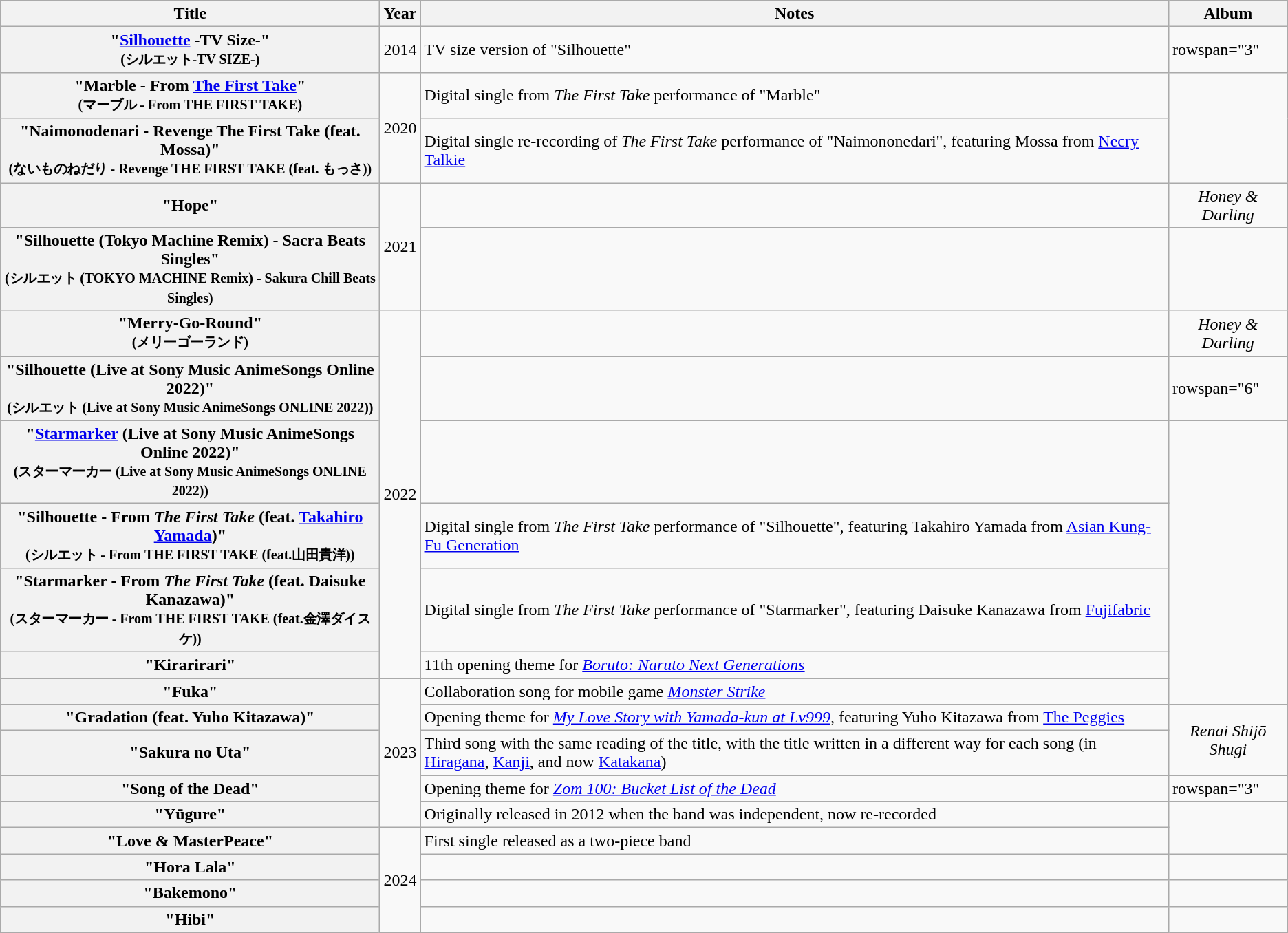<table class="wikitable plainrowheaders">
<tr>
<th scope="col">Title</th>
<th scope="col">Year</th>
<th scope="col">Notes</th>
<th scope="col">Album</th>
</tr>
<tr>
<th scope="row">"<a href='#'>Silhouette</a> -TV Size-" <br><small>(シルエット-TV SIZE-)</small></th>
<td align="center">2014</td>
<td>TV size version of "Silhouette"</td>
<td>rowspan="3" </td>
</tr>
<tr>
<th scope="row">"Marble - From <a href='#'>The First Take</a>" <br><small>(マーブル - From THE FIRST TAKE)</small></th>
<td rowspan="2" align="center">2020</td>
<td>Digital single from <em>The First Take</em> performance of "Marble"</td>
</tr>
<tr>
<th scope="row">"Naimonodenari - Revenge The First Take (feat. Mossa)" <br><small>(ないものねだり - Revenge THE FIRST TAKE (feat. もっさ))</small></th>
<td>Digital single re-recording of <em>The First Take</em> performance of "Naimononedari", featuring Mossa from <a href='#'>Necry Talkie</a></td>
</tr>
<tr>
<th scope="row">"Hope"</th>
<td rowspan="2" align="center">2021</td>
<td></td>
<td align="center"><em>Honey & Darling</em></td>
</tr>
<tr>
<th scope="row">"Silhouette (Tokyo Machine Remix) - Sacra Beats Singles" <br><small>(シルエット (TOKYO MACHINE Remix) - Sakura Chill Beats Singles)</small></th>
<td></td>
<td></td>
</tr>
<tr>
<th scope="row">"Merry-Go-Round" <br><small>(メリーゴーランド)</small></th>
<td rowspan="6" align="center">2022</td>
<td></td>
<td align="center"><em>Honey & Darling</em></td>
</tr>
<tr>
<th scope="row">"Silhouette (Live at Sony Music AnimeSongs Online 2022)" <br><small>(シルエット (Live at Sony Music AnimeSongs ONLINE 2022))</small></th>
<td></td>
<td>rowspan="6" </td>
</tr>
<tr>
<th scope="row">"<a href='#'>Starmarker</a> (Live at Sony Music AnimeSongs Online 2022)" <br><small>(スターマーカー (Live at Sony Music AnimeSongs ONLINE 2022))</small></th>
<td></td>
</tr>
<tr>
<th scope="row">"Silhouette - From <em>The First Take</em> (feat. <a href='#'>Takahiro Yamada</a>)" <br><small>(シルエット - From THE FIRST TAKE (feat.山田貴洋))</small></th>
<td>Digital single from <em>The First Take</em> performance of "Silhouette", featuring Takahiro Yamada from <a href='#'>Asian Kung-Fu Generation</a></td>
</tr>
<tr>
<th scope="row">"Starmarker - From <em>The First Take</em> (feat. Daisuke Kanazawa)" <br><small>(スターマーカー - From THE FIRST TAKE (feat.金澤ダイスケ))</small></th>
<td>Digital single from <em>The First Take</em> performance of "Starmarker", featuring Daisuke Kanazawa from <a href='#'>Fujifabric</a></td>
</tr>
<tr>
<th scope="row">"Kirarirari" <br></th>
<td>11th opening theme for <em><a href='#'>Boruto: Naruto Next Generations</a></em></td>
</tr>
<tr>
<th scope="row">"Fuka"<br></th>
<td rowspan="5" align="center">2023</td>
<td>Collaboration song for mobile game <em><a href='#'>Monster Strike</a></em></td>
</tr>
<tr>
<th scope="row">"Gradation (feat. Yuho Kitazawa)"<br></th>
<td>Opening theme for <em><a href='#'>My Love Story with Yamada-kun at Lv999</a>,</em> featuring Yuho Kitazawa from <a href='#'>The Peggies</a></td>
<td rowspan="2" align="center"><em>Renai Shijō Shugi</em></td>
</tr>
<tr>
<th scope="row">"Sakura no Uta"<br></th>
<td>Third song with the same reading of the title, with the title written in a different way for each song (in <a href='#'>Hiragana</a>, <a href='#'>Kanji</a>, and now <a href='#'>Katakana</a>)</td>
</tr>
<tr>
<th scope="row">"Song of the Dead"<br></th>
<td>Opening theme for <em><a href='#'>Zom 100: Bucket List of the Dead</a></em></td>
<td>rowspan="3" </td>
</tr>
<tr>
<th scope="row">"Yūgure"<br></th>
<td>Originally released in 2012 when the band was independent, now re-recorded</td>
</tr>
<tr>
<th scope="row">"Love & MasterPeace"<br></th>
<td rowspan="4" align="center">2024</td>
<td>First single released as a two-piece band</td>
</tr>
<tr>
<th scope="row">"Hora Lala"<br></th>
<td></td>
<td></td>
</tr>
<tr>
<th scope="row">"Bakemono"<br></th>
<td></td>
<td></td>
</tr>
<tr>
<th scope="row">"Hibi"<br></th>
<td></td>
<td></td>
</tr>
</table>
